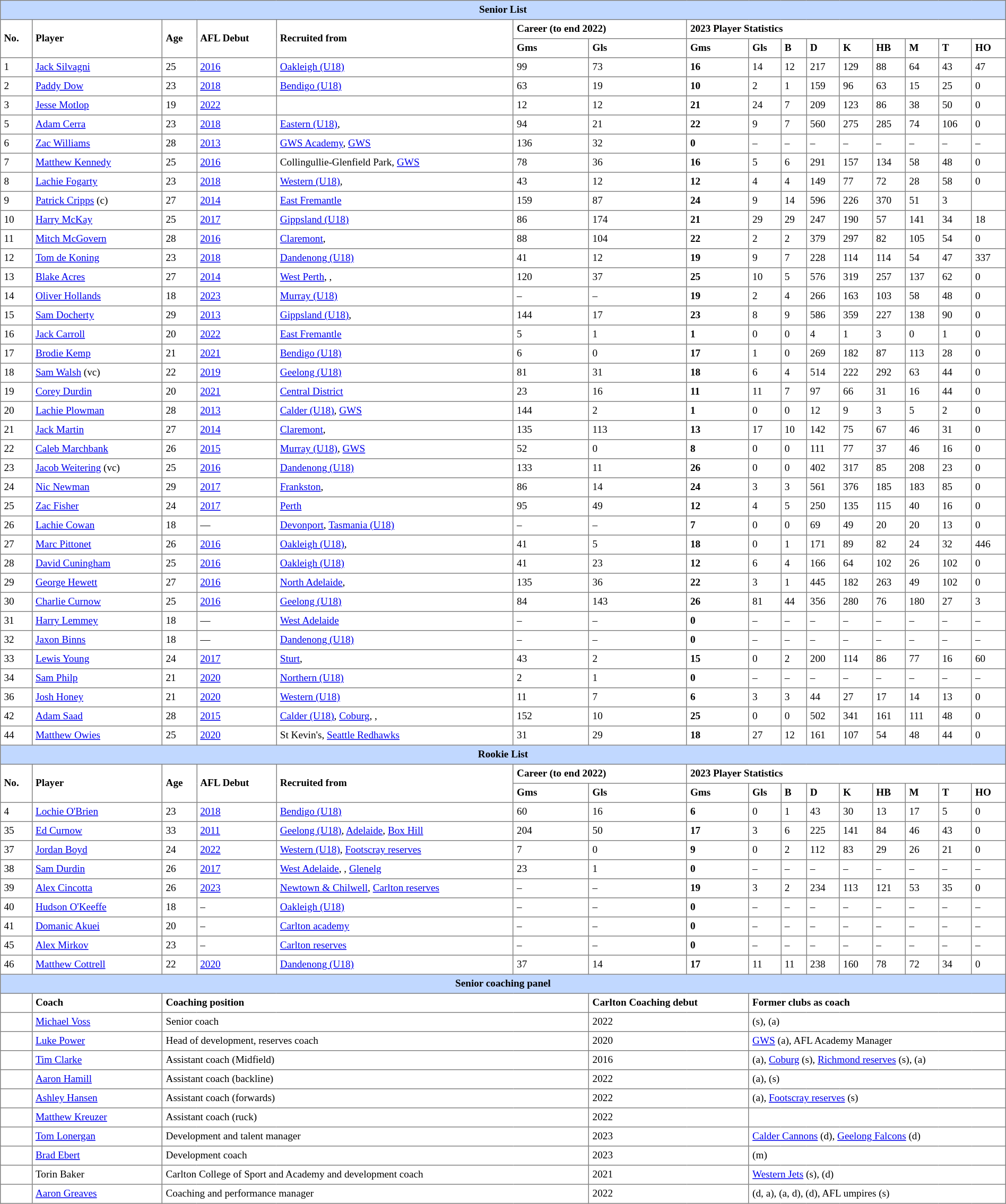<table border="1" cellpadding="4" cellspacing="0"  style="text-align:left; font-size:80%; border-collapse:collapse; width:100%;">
<tr style="background:#C1D8FF; text-align:center;">
<th colspan="16">Senior List</th>
</tr>
<tr>
<td rowspan="2"><strong>No. </strong></td>
<td rowspan="2"><strong>Player </strong></td>
<td rowspan="2"><strong>Age </strong></td>
<td rowspan="2"><strong>AFL Debut </strong></td>
<td rowspan="2"><strong>Recruited from </strong></td>
<td colspan="2"><strong>Career (to end 2022) </strong></td>
<td colspan="9"><strong>2023 Player Statistics</strong></td>
</tr>
<tr>
<th>Gms</th>
<th>Gls</th>
<th>Gms</th>
<th>Gls</th>
<th>B</th>
<th>D</th>
<th>K</th>
<th>HB</th>
<th>M</th>
<th>T</th>
<th>HO</th>
</tr>
<tr>
<td>1</td>
<td><a href='#'>Jack Silvagni</a></td>
<td>25</td>
<td><a href='#'>2016</a></td>
<td><a href='#'>Oakleigh (U18)</a></td>
<td>99</td>
<td>73</td>
<td><strong>16</strong></td>
<td>14</td>
<td>12</td>
<td>217</td>
<td>129</td>
<td>88</td>
<td>64</td>
<td>43</td>
<td>47</td>
</tr>
<tr>
<td>2</td>
<td><a href='#'>Paddy Dow</a></td>
<td>23</td>
<td><a href='#'>2018</a></td>
<td><a href='#'>Bendigo (U18)</a></td>
<td>63</td>
<td>19</td>
<td><strong>10</strong></td>
<td>2</td>
<td>1</td>
<td>159</td>
<td>96</td>
<td>63</td>
<td>15</td>
<td>25</td>
<td>0</td>
</tr>
<tr>
<td>3</td>
<td><a href='#'>Jesse Motlop</a></td>
<td>19</td>
<td><a href='#'>2022</a></td>
<td></td>
<td>12</td>
<td>12</td>
<td><strong>21</strong></td>
<td>24</td>
<td>7</td>
<td>209</td>
<td>123</td>
<td>86</td>
<td>38</td>
<td>50</td>
<td>0</td>
</tr>
<tr>
<td>5</td>
<td><a href='#'>Adam Cerra</a></td>
<td>23</td>
<td><a href='#'>2018</a></td>
<td><a href='#'>Eastern (U18)</a>, </td>
<td>94</td>
<td>21</td>
<td><strong>22</strong></td>
<td>9</td>
<td>7</td>
<td>560</td>
<td>275</td>
<td>285</td>
<td>74</td>
<td>106</td>
<td>0</td>
</tr>
<tr>
<td>6</td>
<td><a href='#'>Zac Williams</a></td>
<td>28</td>
<td><a href='#'>2013</a></td>
<td><a href='#'>GWS Academy</a>, <a href='#'>GWS</a></td>
<td>136</td>
<td>32</td>
<td><strong>0</strong></td>
<td>–</td>
<td>–</td>
<td>–</td>
<td>–</td>
<td>–</td>
<td>–</td>
<td>–</td>
<td>–</td>
</tr>
<tr>
<td>7</td>
<td><a href='#'>Matthew Kennedy</a></td>
<td>25</td>
<td><a href='#'>2016</a></td>
<td>Collingullie-Glenfield Park, <a href='#'>GWS</a></td>
<td>78</td>
<td>36</td>
<td><strong>16</strong></td>
<td>5</td>
<td>6</td>
<td>291</td>
<td>157</td>
<td>134</td>
<td>58</td>
<td>48</td>
<td>0</td>
</tr>
<tr>
<td>8</td>
<td><a href='#'>Lachie Fogarty</a></td>
<td>23</td>
<td><a href='#'>2018</a></td>
<td><a href='#'>Western (U18)</a>, </td>
<td>43</td>
<td>12</td>
<td><strong>12</strong></td>
<td>4</td>
<td>4</td>
<td>149</td>
<td>77</td>
<td>72</td>
<td>28</td>
<td>58</td>
<td>0</td>
</tr>
<tr>
<td>9</td>
<td><a href='#'>Patrick Cripps</a> (c)</td>
<td>27</td>
<td><a href='#'>2014</a></td>
<td><a href='#'>East Fremantle</a></td>
<td>159</td>
<td>87</td>
<td><strong>24</strong></td>
<td>9</td>
<td>14</td>
<td>596</td>
<td>226</td>
<td>370</td>
<td>51</td>
<td>3</td>
<td></td>
</tr>
<tr>
<td>10</td>
<td><a href='#'>Harry McKay</a></td>
<td>25</td>
<td><a href='#'>2017</a></td>
<td><a href='#'>Gippsland (U18)</a></td>
<td>86</td>
<td>174</td>
<td><strong>21</strong></td>
<td>29</td>
<td>29</td>
<td>247</td>
<td>190</td>
<td>57</td>
<td>141</td>
<td>34</td>
<td>18</td>
</tr>
<tr>
<td>11</td>
<td><a href='#'>Mitch McGovern</a></td>
<td>28</td>
<td><a href='#'>2016</a></td>
<td><a href='#'>Claremont</a>, </td>
<td>88</td>
<td>104</td>
<td><strong>22</strong></td>
<td>2</td>
<td>2</td>
<td>379</td>
<td>297</td>
<td>82</td>
<td>105</td>
<td>54</td>
<td>0</td>
</tr>
<tr>
<td>12</td>
<td><a href='#'>Tom de Koning</a></td>
<td>23</td>
<td><a href='#'>2018</a></td>
<td><a href='#'>Dandenong (U18)</a></td>
<td>41</td>
<td>12</td>
<td><strong>19</strong></td>
<td>9</td>
<td>7</td>
<td>228</td>
<td>114</td>
<td>114</td>
<td>54</td>
<td>47</td>
<td>337</td>
</tr>
<tr>
<td>13</td>
<td><a href='#'>Blake Acres</a></td>
<td>27</td>
<td><a href='#'>2014</a></td>
<td><a href='#'>West Perth</a>, , </td>
<td>120</td>
<td>37</td>
<td><strong>25</strong></td>
<td>10</td>
<td>5</td>
<td>576</td>
<td>319</td>
<td>257</td>
<td>137</td>
<td>62</td>
<td>0</td>
</tr>
<tr>
<td>14</td>
<td><a href='#'>Oliver Hollands</a></td>
<td>18</td>
<td><a href='#'>2023</a></td>
<td><a href='#'>Murray (U18)</a></td>
<td>–</td>
<td>–</td>
<td><strong>19</strong></td>
<td>2</td>
<td>4</td>
<td>266</td>
<td>163</td>
<td>103</td>
<td>58</td>
<td>48</td>
<td>0</td>
</tr>
<tr>
<td>15</td>
<td><a href='#'>Sam Docherty</a></td>
<td>29</td>
<td><a href='#'>2013</a></td>
<td><a href='#'>Gippsland (U18)</a>, </td>
<td>144</td>
<td>17</td>
<td><strong>23</strong></td>
<td>8</td>
<td>9</td>
<td>586</td>
<td>359</td>
<td>227</td>
<td>138</td>
<td>90</td>
<td>0</td>
</tr>
<tr>
<td>16</td>
<td><a href='#'>Jack Carroll</a></td>
<td>20</td>
<td><a href='#'>2022</a></td>
<td><a href='#'>East Fremantle</a></td>
<td>5</td>
<td>1</td>
<td><strong>1</strong></td>
<td>0</td>
<td>0</td>
<td>4</td>
<td>1</td>
<td>3</td>
<td>0</td>
<td>1</td>
<td>0</td>
</tr>
<tr>
<td>17</td>
<td><a href='#'>Brodie Kemp</a></td>
<td>21</td>
<td><a href='#'>2021</a></td>
<td><a href='#'>Bendigo (U18)</a></td>
<td>6</td>
<td>0</td>
<td><strong>17</strong></td>
<td>1</td>
<td>0</td>
<td>269</td>
<td>182</td>
<td>87</td>
<td>113</td>
<td>28</td>
<td>0</td>
</tr>
<tr>
<td>18</td>
<td><a href='#'>Sam Walsh</a> (vc)</td>
<td>22</td>
<td><a href='#'>2019</a></td>
<td><a href='#'>Geelong (U18)</a></td>
<td>81</td>
<td>31</td>
<td><strong>18</strong></td>
<td>6</td>
<td>4</td>
<td>514</td>
<td>222</td>
<td>292</td>
<td>63</td>
<td>44</td>
<td>0</td>
</tr>
<tr>
<td>19</td>
<td><a href='#'>Corey Durdin</a></td>
<td>20</td>
<td><a href='#'>2021</a></td>
<td><a href='#'>Central District</a></td>
<td>23</td>
<td>16</td>
<td><strong>11</strong></td>
<td>11</td>
<td>7</td>
<td>97</td>
<td>66</td>
<td>31</td>
<td>16</td>
<td>44</td>
<td>0</td>
</tr>
<tr>
<td>20</td>
<td><a href='#'>Lachie Plowman</a></td>
<td>28</td>
<td><a href='#'>2013</a></td>
<td><a href='#'>Calder (U18)</a>, <a href='#'>GWS</a></td>
<td>144</td>
<td>2</td>
<td><strong>1</strong></td>
<td>0</td>
<td>0</td>
<td>12</td>
<td>9</td>
<td>3</td>
<td>5</td>
<td>2</td>
<td>0</td>
</tr>
<tr>
<td>21</td>
<td><a href='#'>Jack Martin</a></td>
<td>27</td>
<td><a href='#'>2014</a></td>
<td><a href='#'>Claremont</a>, </td>
<td>135</td>
<td>113</td>
<td><strong>13</strong></td>
<td>17</td>
<td>10</td>
<td>142</td>
<td>75</td>
<td>67</td>
<td>46</td>
<td>31</td>
<td>0</td>
</tr>
<tr>
<td>22</td>
<td><a href='#'>Caleb Marchbank</a></td>
<td>26</td>
<td><a href='#'>2015</a></td>
<td><a href='#'>Murray (U18)</a>, <a href='#'>GWS</a></td>
<td>52</td>
<td>0</td>
<td><strong>8</strong></td>
<td>0</td>
<td>0</td>
<td>111</td>
<td>77</td>
<td>37</td>
<td>46</td>
<td>16</td>
<td>0</td>
</tr>
<tr>
<td>23</td>
<td><a href='#'>Jacob Weitering</a> (vc)</td>
<td>25</td>
<td><a href='#'>2016</a></td>
<td><a href='#'>Dandenong (U18)</a></td>
<td>133</td>
<td>11</td>
<td><strong>26</strong></td>
<td>0</td>
<td>0</td>
<td>402</td>
<td>317</td>
<td>85</td>
<td>208</td>
<td>23</td>
<td>0</td>
</tr>
<tr>
<td>24</td>
<td><a href='#'>Nic Newman</a></td>
<td>29</td>
<td><a href='#'>2017</a></td>
<td><a href='#'>Frankston</a>, </td>
<td>86</td>
<td>14</td>
<td><strong>24</strong></td>
<td>3</td>
<td>3</td>
<td>561</td>
<td>376</td>
<td>185</td>
<td>183</td>
<td>85</td>
<td>0</td>
</tr>
<tr>
<td>25</td>
<td><a href='#'>Zac Fisher</a></td>
<td>24</td>
<td><a href='#'>2017</a></td>
<td><a href='#'>Perth</a></td>
<td>95</td>
<td>49</td>
<td><strong>12</strong></td>
<td>4</td>
<td>5</td>
<td>250</td>
<td>135</td>
<td>115</td>
<td>40</td>
<td>16</td>
<td>0</td>
</tr>
<tr>
<td>26</td>
<td><a href='#'>Lachie Cowan</a></td>
<td>18</td>
<td>—</td>
<td><a href='#'>Devonport</a>, <a href='#'>Tasmania (U18)</a></td>
<td>–</td>
<td>–</td>
<td><strong>7</strong></td>
<td>0</td>
<td>0</td>
<td>69</td>
<td>49</td>
<td>20</td>
<td>20</td>
<td>13</td>
<td>0</td>
</tr>
<tr>
<td>27</td>
<td><a href='#'>Marc Pittonet</a></td>
<td>26</td>
<td><a href='#'>2016</a></td>
<td><a href='#'>Oakleigh (U18)</a>, </td>
<td>41</td>
<td>5</td>
<td><strong>18</strong></td>
<td>0</td>
<td>1</td>
<td>171</td>
<td>89</td>
<td>82</td>
<td>24</td>
<td>32</td>
<td>446</td>
</tr>
<tr>
<td>28</td>
<td><a href='#'>David Cuningham</a></td>
<td>25</td>
<td><a href='#'>2016</a></td>
<td><a href='#'>Oakleigh (U18)</a></td>
<td>41</td>
<td>23</td>
<td><strong>12</strong></td>
<td>6</td>
<td>4</td>
<td>166</td>
<td>64</td>
<td>102</td>
<td>26</td>
<td>102</td>
<td>0</td>
</tr>
<tr>
<td>29</td>
<td><a href='#'>George Hewett</a></td>
<td>27</td>
<td><a href='#'>2016</a></td>
<td><a href='#'>North Adelaide</a>, </td>
<td>135</td>
<td>36</td>
<td><strong>22</strong></td>
<td>3</td>
<td>1</td>
<td>445</td>
<td>182</td>
<td>263</td>
<td>49</td>
<td>102</td>
<td>0</td>
</tr>
<tr>
<td>30</td>
<td><a href='#'>Charlie Curnow</a></td>
<td>25</td>
<td><a href='#'>2016</a></td>
<td><a href='#'>Geelong (U18)</a></td>
<td>84</td>
<td>143</td>
<td><strong>26</strong></td>
<td>81</td>
<td>44</td>
<td>356</td>
<td>280</td>
<td>76</td>
<td>180</td>
<td>27</td>
<td>3</td>
</tr>
<tr>
<td>31</td>
<td><a href='#'>Harry Lemmey</a></td>
<td>18</td>
<td>—</td>
<td><a href='#'>West Adelaide</a></td>
<td>–</td>
<td>–</td>
<td><strong>0</strong></td>
<td>–</td>
<td>–</td>
<td>–</td>
<td>–</td>
<td>–</td>
<td>–</td>
<td>–</td>
<td>–</td>
</tr>
<tr>
<td>32</td>
<td><a href='#'>Jaxon Binns</a></td>
<td>18</td>
<td>—</td>
<td><a href='#'>Dandenong (U18)</a></td>
<td>–</td>
<td>–</td>
<td><strong>0</strong></td>
<td>–</td>
<td>–</td>
<td>–</td>
<td>–</td>
<td>–</td>
<td>–</td>
<td>–</td>
<td>–</td>
</tr>
<tr>
<td>33</td>
<td><a href='#'>Lewis Young</a></td>
<td>24</td>
<td><a href='#'>2017</a></td>
<td><a href='#'>Sturt</a>, </td>
<td>43</td>
<td>2</td>
<td><strong>15</strong></td>
<td>0</td>
<td>2</td>
<td>200</td>
<td>114</td>
<td>86</td>
<td>77</td>
<td>16</td>
<td>60</td>
</tr>
<tr>
<td>34</td>
<td><a href='#'>Sam Philp</a></td>
<td>21</td>
<td><a href='#'>2020</a></td>
<td><a href='#'>Northern (U18)</a></td>
<td>2</td>
<td>1</td>
<td><strong>0</strong></td>
<td>–</td>
<td>–</td>
<td>–</td>
<td>–</td>
<td>–</td>
<td>–</td>
<td>–</td>
<td>–</td>
</tr>
<tr>
<td>36</td>
<td><a href='#'>Josh Honey</a></td>
<td>21</td>
<td><a href='#'>2020</a></td>
<td><a href='#'>Western (U18)</a></td>
<td>11</td>
<td>7</td>
<td><strong>6</strong></td>
<td>3</td>
<td>3</td>
<td>44</td>
<td>27</td>
<td>17</td>
<td>14</td>
<td>13</td>
<td>0</td>
</tr>
<tr>
<td>42</td>
<td><a href='#'>Adam Saad</a></td>
<td>28</td>
<td><a href='#'>2015</a></td>
<td><a href='#'>Calder (U18)</a>, <a href='#'>Coburg</a>, , </td>
<td>152</td>
<td>10</td>
<td><strong>25</strong></td>
<td>0</td>
<td>0</td>
<td>502</td>
<td>341</td>
<td>161</td>
<td>111</td>
<td>48</td>
<td>0</td>
</tr>
<tr>
<td>44</td>
<td><a href='#'>Matthew Owies</a></td>
<td>25</td>
<td><a href='#'>2020</a></td>
<td>St Kevin's, <a href='#'>Seattle Redhawks</a></td>
<td>31</td>
<td>29</td>
<td><strong>18</strong></td>
<td>27</td>
<td>12</td>
<td>161</td>
<td>107</td>
<td>54</td>
<td>48</td>
<td>44</td>
<td>0</td>
</tr>
<tr>
<th colspan="16" style="background:#C1D8FF; text-align:center;">Rookie List</th>
</tr>
<tr>
<td rowspan="2"><strong>No. </strong></td>
<td rowspan="2"><strong>Player </strong></td>
<td rowspan="2"><strong>Age </strong></td>
<td rowspan="2"><strong>AFL Debut </strong></td>
<td rowspan="2"><strong>Recruited from </strong></td>
<td colspan="2"><strong>Career (to end 2022) </strong></td>
<td colspan="9"><strong>2023 Player Statistics</strong></td>
</tr>
<tr>
<th>Gms</th>
<th>Gls</th>
<th>Gms</th>
<th>Gls</th>
<th>B</th>
<th>D</th>
<th>K</th>
<th>HB</th>
<th>M</th>
<th>T</th>
<th>HO</th>
</tr>
<tr>
<td>4</td>
<td><a href='#'>Lochie O'Brien</a></td>
<td>23</td>
<td><a href='#'>2018</a></td>
<td><a href='#'>Bendigo (U18)</a></td>
<td>60</td>
<td>16</td>
<td><strong>6</strong></td>
<td>0</td>
<td>1</td>
<td>43</td>
<td>30</td>
<td>13</td>
<td>17</td>
<td>5</td>
<td>0</td>
</tr>
<tr>
<td>35</td>
<td><a href='#'>Ed Curnow</a></td>
<td>33</td>
<td><a href='#'>2011</a></td>
<td><a href='#'>Geelong (U18)</a>, <a href='#'>Adelaide</a>, <a href='#'>Box Hill</a></td>
<td>204</td>
<td>50</td>
<td><strong>17</strong></td>
<td>3</td>
<td>6</td>
<td>225</td>
<td>141</td>
<td>84</td>
<td>46</td>
<td>43</td>
<td>0</td>
</tr>
<tr>
<td>37</td>
<td><a href='#'>Jordan Boyd</a></td>
<td>24</td>
<td><a href='#'>2022</a></td>
<td><a href='#'>Western (U18)</a>, <a href='#'>Footscray reserves</a></td>
<td>7</td>
<td>0</td>
<td><strong>9</strong></td>
<td>0</td>
<td>2</td>
<td>112</td>
<td>83</td>
<td>29</td>
<td>26</td>
<td>21</td>
<td>0</td>
</tr>
<tr>
<td>38</td>
<td><a href='#'>Sam Durdin</a></td>
<td>26</td>
<td><a href='#'>2017</a></td>
<td><a href='#'>West Adelaide</a>, , <a href='#'>Glenelg</a></td>
<td>23</td>
<td>1</td>
<td><strong>0</strong></td>
<td>–</td>
<td>–</td>
<td>–</td>
<td>–</td>
<td>–</td>
<td>–</td>
<td>–</td>
<td>–</td>
</tr>
<tr>
<td>39</td>
<td><a href='#'>Alex Cincotta</a></td>
<td>26</td>
<td><a href='#'>2023</a></td>
<td><a href='#'>Newtown & Chilwell</a>, <a href='#'>Carlton reserves</a></td>
<td>–</td>
<td>–</td>
<td><strong>19</strong></td>
<td>3</td>
<td>2</td>
<td>234</td>
<td>113</td>
<td>121</td>
<td>53</td>
<td>35</td>
<td>0</td>
</tr>
<tr>
<td>40</td>
<td><a href='#'>Hudson O'Keeffe</a></td>
<td>18</td>
<td>–</td>
<td><a href='#'>Oakleigh (U18)</a></td>
<td>–</td>
<td>–</td>
<td><strong>0</strong></td>
<td>–</td>
<td>–</td>
<td>–</td>
<td>–</td>
<td>–</td>
<td>–</td>
<td>–</td>
<td>–</td>
</tr>
<tr>
<td>41</td>
<td><a href='#'>Domanic Akuei</a></td>
<td>20</td>
<td>–</td>
<td><a href='#'>Carlton academy</a></td>
<td>–</td>
<td>–</td>
<td><strong>0</strong></td>
<td>–</td>
<td>–</td>
<td>–</td>
<td>–</td>
<td>–</td>
<td>–</td>
<td>–</td>
<td>–</td>
</tr>
<tr>
<td>45</td>
<td><a href='#'>Alex Mirkov</a></td>
<td>23</td>
<td>–</td>
<td><a href='#'>Carlton reserves</a></td>
<td>–</td>
<td>–</td>
<td><strong>0</strong></td>
<td>–</td>
<td>–</td>
<td>–</td>
<td>–</td>
<td>–</td>
<td>–</td>
<td>–</td>
<td>–</td>
</tr>
<tr>
<td>46</td>
<td><a href='#'>Matthew Cottrell</a></td>
<td>22</td>
<td><a href='#'>2020</a></td>
<td><a href='#'>Dandenong (U18)</a></td>
<td>37</td>
<td>14</td>
<td><strong>17</strong></td>
<td>11</td>
<td>11</td>
<td>238</td>
<td>160</td>
<td>78</td>
<td>72</td>
<td>34</td>
<td>0</td>
</tr>
<tr>
<th colspan="16" style="background:#C1D8FF; text-align:center;">Senior coaching panel</th>
</tr>
<tr>
<th></th>
<th>Coach</th>
<th colspan="4">Coaching position</th>
<th colspan="2">Carlton Coaching debut</th>
<th colspan="8">Former clubs as coach</th>
</tr>
<tr>
<td></td>
<td><a href='#'>Michael Voss</a></td>
<td colspan="4">Senior coach</td>
<td colspan="2">2022</td>
<td colspan="8"> (s),  (a)</td>
</tr>
<tr>
<td></td>
<td><a href='#'>Luke Power</a></td>
<td colspan="4">Head of development, reserves coach</td>
<td colspan="2">2020</td>
<td colspan="8"><a href='#'>GWS</a> (a), AFL Academy Manager</td>
</tr>
<tr>
<td></td>
<td><a href='#'>Tim Clarke</a></td>
<td colspan="4">Assistant coach (Midfield)</td>
<td colspan="2">2016</td>
<td colspan="8"> (a), <a href='#'>Coburg</a> (s), <a href='#'>Richmond reserves</a> (s),  (a)</td>
</tr>
<tr>
<td></td>
<td><a href='#'>Aaron Hamill</a></td>
<td colspan="4">Assistant coach (backline)</td>
<td colspan="2">2022</td>
<td colspan="8"> (a),  (s)</td>
</tr>
<tr>
<td></td>
<td><a href='#'>Ashley Hansen</a></td>
<td colspan="4">Assistant coach (forwards)</td>
<td colspan="2">2022</td>
<td colspan="8"> (a), <a href='#'>Footscray reserves</a> (s)</td>
</tr>
<tr>
<td></td>
<td><a href='#'>Matthew Kreuzer</a></td>
<td colspan="4">Assistant coach (ruck)</td>
<td colspan="2">2022</td>
<td colspan="8"></td>
</tr>
<tr>
<td></td>
<td><a href='#'>Tom Lonergan</a></td>
<td colspan="4">Development and talent manager</td>
<td colspan="2">2023</td>
<td colspan="8"><a href='#'>Calder Cannons</a> (d), <a href='#'>Geelong Falcons</a> (d)</td>
</tr>
<tr>
<td></td>
<td><a href='#'>Brad Ebert</a></td>
<td colspan="4">Development coach</td>
<td colspan="2">2023</td>
<td colspan="8"> (m)</td>
</tr>
<tr>
<td></td>
<td>Torin Baker</td>
<td colspan="4">Carlton College of Sport and Academy and development coach</td>
<td colspan="2">2021</td>
<td colspan="8"><a href='#'>Western Jets</a> (s),  (d)</td>
</tr>
<tr>
<td></td>
<td><a href='#'>Aaron Greaves</a></td>
<td colspan="4">Coaching and performance manager</td>
<td colspan="2">2022</td>
<td colspan="8"> (d, a),  (a, d),  (d), AFL umpires (s)</td>
</tr>
</table>
